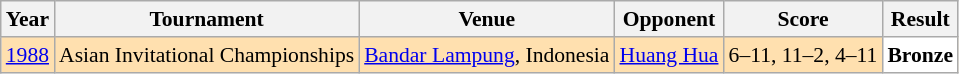<table class="sortable wikitable" style="font-size: 90%;">
<tr>
<th>Year</th>
<th>Tournament</th>
<th>Venue</th>
<th>Opponent</th>
<th>Score</th>
<th>Result</th>
</tr>
<tr style="background:#FFE0AF">
<td align="center"><a href='#'>1988</a></td>
<td align="left">Asian Invitational Championships</td>
<td align="left"><a href='#'>Bandar Lampung</a>, Indonesia</td>
<td align="left"> <a href='#'>Huang Hua</a></td>
<td align="left">6–11, 11–2, 4–11</td>
<td style="text-align:left; background:white"> <strong>Bronze</strong></td>
</tr>
</table>
